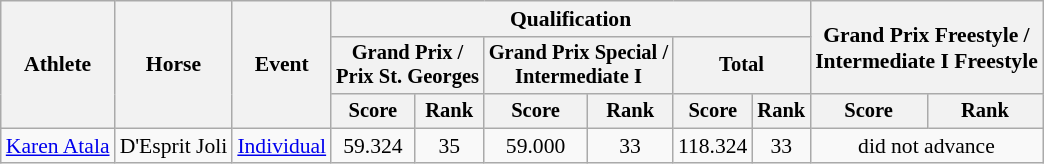<table class=wikitable style=font-size:90%;text-align:center>
<tr>
<th rowspan=3>Athlete</th>
<th rowspan=3>Horse</th>
<th rowspan=3>Event</th>
<th colspan=6>Qualification</th>
<th colspan=2 rowspan=2>Grand Prix Freestyle /<br>Intermediate I Freestyle</th>
</tr>
<tr style=font-size:95%>
<th colspan=2>Grand Prix /<br>Prix St. Georges</th>
<th colspan=2>Grand Prix Special /<br>Intermediate I</th>
<th colspan=2>Total</th>
</tr>
<tr style=font-size:95%>
<th>Score</th>
<th>Rank</th>
<th>Score</th>
<th>Rank</th>
<th>Score</th>
<th>Rank</th>
<th>Score</th>
<th>Rank</th>
</tr>
<tr>
<td align=left><a href='#'>Karen Atala</a></td>
<td align=left>D'Esprit Joli</td>
<td align=left><a href='#'>Individual</a></td>
<td>59.324</td>
<td>35</td>
<td>59.000</td>
<td>33</td>
<td>118.324</td>
<td>33</td>
<td colspan=2>did not advance</td>
</tr>
</table>
